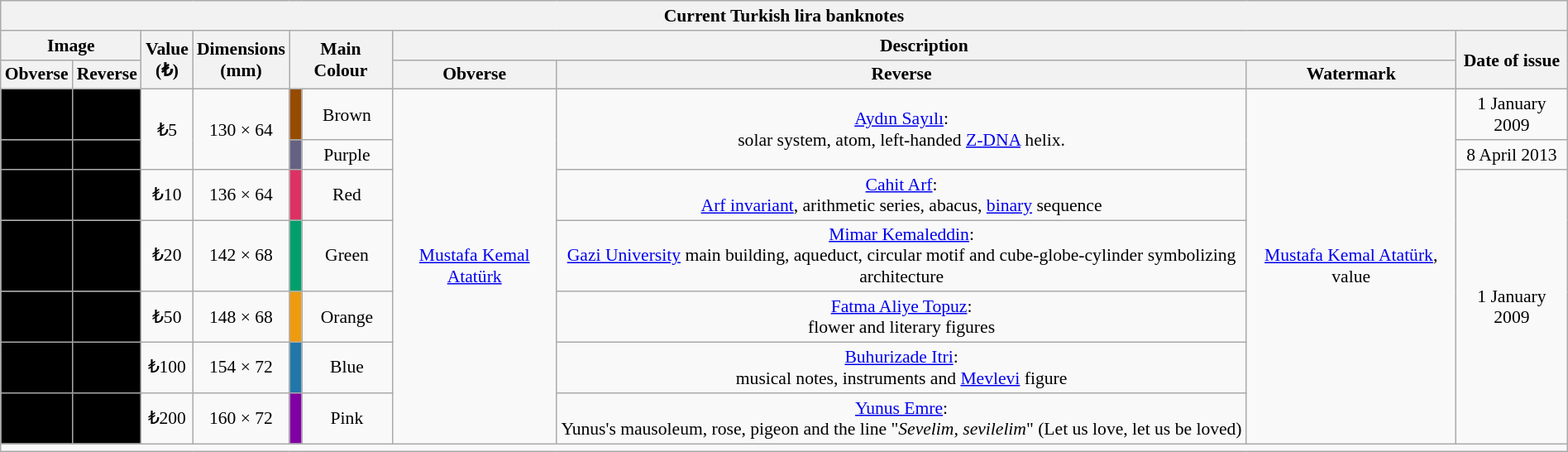<table class="wikitable" style="font-size: 90%; width: 100%">
<tr>
<th colspan="13" style="text-align: center">Current Turkish lira banknotes </th>
</tr>
<tr style="text-align: center">
<th colspan="2">Image</th>
<th rowspan="2">Value<br>(₺)</th>
<th rowspan="2">Dimensions<br>(mm)</th>
<th rowspan="2" colspan="2">Main Colour</th>
<th colspan="3">Description</th>
<th rowspan="2">Date of issue</th>
</tr>
<tr>
<th>Obverse</th>
<th>Reverse</th>
<th>Obverse</th>
<th>Reverse</th>
<th>Watermark</th>
</tr>
<tr style="text-align:center;">
<td style="background:#000;"></td>
<td style="background:#000;"></td>
<td rowspan="2">₺5</td>
<td rowspan="2">130 × 64</td>
<td style="background:#964b00;"></td>
<td>Brown</td>
<td rowspan="7"><a href='#'>Mustafa Kemal Atatürk</a></td>
<td rowspan="2"><a href='#'>Aydın Sayılı</a>:<br>solar system, atom, left-handed <a href='#'>Z-DNA</a> helix.</td>
<td rowspan="7"><a href='#'>Mustafa Kemal Atatürk</a>, value</td>
<td>1 January 2009</td>
</tr>
<tr style="text-align:center;">
<td style="background:#000;"></td>
<td style="background:#000;"></td>
<td style="background:#656182;"></td>
<td>Purple</td>
<td>8 April 2013</td>
</tr>
<tr style="text-align:center;">
<td style="background:#000;"></td>
<td style="background:#000;"></td>
<td>₺10</td>
<td>136 × 64</td>
<td style="background:#de3163;"></td>
<td>Red</td>
<td><a href='#'>Cahit Arf</a>:<br><a href='#'>Arf invariant</a>, arithmetic series, abacus, <a href='#'>binary</a> sequence</td>
<td rowspan="5">1 January 2009</td>
</tr>
<tr style="text-align:center;">
<td style="background:#000;"></td>
<td style="background:#000;"></td>
<td>₺20</td>
<td>142 × 68</td>
<td style="background:#009f6b;"></td>
<td>Green</td>
<td><a href='#'>Mimar Kemaleddin</a>:<br><a href='#'>Gazi University</a> main building, aqueduct, circular motif and cube-globe-cylinder symbolizing architecture</td>
</tr>
<tr style="text-align:center;">
<td style="background:#000;"></td>
<td style="background:#000;"></td>
<td>₺50</td>
<td>148 × 68</td>
<td style="background:#ef9b0f;"></td>
<td>Orange</td>
<td><a href='#'>Fatma Aliye Topuz</a>:<br>flower and literary figures</td>
</tr>
<tr style="text-align:center;">
<td style="background:#000;"></td>
<td style="background:#000;"></td>
<td>₺100</td>
<td>154 × 72</td>
<td style="background:#27a;"></td>
<td>Blue</td>
<td><a href='#'>Buhurizade Itri</a>:<br>musical notes, instruments and <a href='#'>Mevlevi</a> figure</td>
</tr>
<tr style="text-align:center;">
<td style="background:#000;"></td>
<td style="background:#000;"></td>
<td>₺200</td>
<td>160 × 72</td>
<td style="background:#8000a3;"></td>
<td>Pink</td>
<td><a href='#'>Yunus Emre</a>:<br>Yunus's mausoleum, rose, pigeon and the line "<em>Sevelim, sevilelim</em>" (Let us love, let us be loved)</td>
</tr>
<tr>
<td colspan="13"></td>
</tr>
</table>
